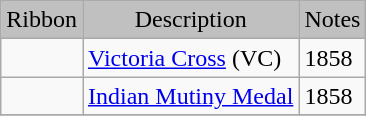<table class="wikitable">
<tr bgcolor="silver" align="center">
<td>Ribbon</td>
<td>Description</td>
<td>Notes</td>
</tr>
<tr>
<td></td>
<td><a href='#'>Victoria Cross</a> (VC)</td>
<td>1858</td>
</tr>
<tr>
<td></td>
<td><a href='#'>Indian Mutiny Medal</a></td>
<td>1858</td>
</tr>
<tr>
</tr>
</table>
